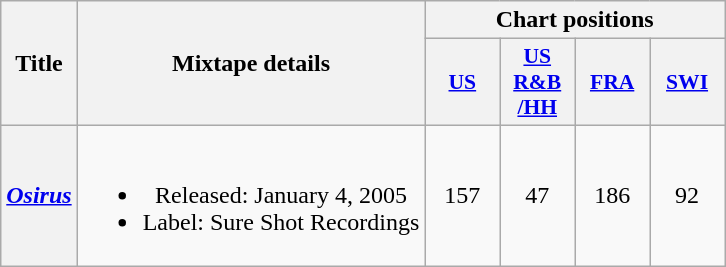<table class="wikitable plainrowheaders" style="text-align:center;">
<tr>
<th rowspan="2">Title</th>
<th rowspan="2">Mixtape details</th>
<th colspan="4">Chart positions</th>
</tr>
<tr>
<th scope="col" style="width:3em;font-size:90%;"><a href='#'>US</a><br></th>
<th scope="col" style="width:3em;font-size:90%;"><a href='#'>US<br>R&B<br>/HH</a><br></th>
<th scope="col" style="width:3em;font-size:90%;"><a href='#'>FRA</a><br></th>
<th scope="col" style="width:3em;font-size:90%;"><a href='#'>SWI</a><br></th>
</tr>
<tr>
<th scope="row"><em><a href='#'>Osirus</a></em></th>
<td><br><ul><li>Released: January 4, 2005</li><li>Label: Sure Shot Recordings</li></ul></td>
<td>157</td>
<td>47</td>
<td>186</td>
<td>92</td>
</tr>
</table>
